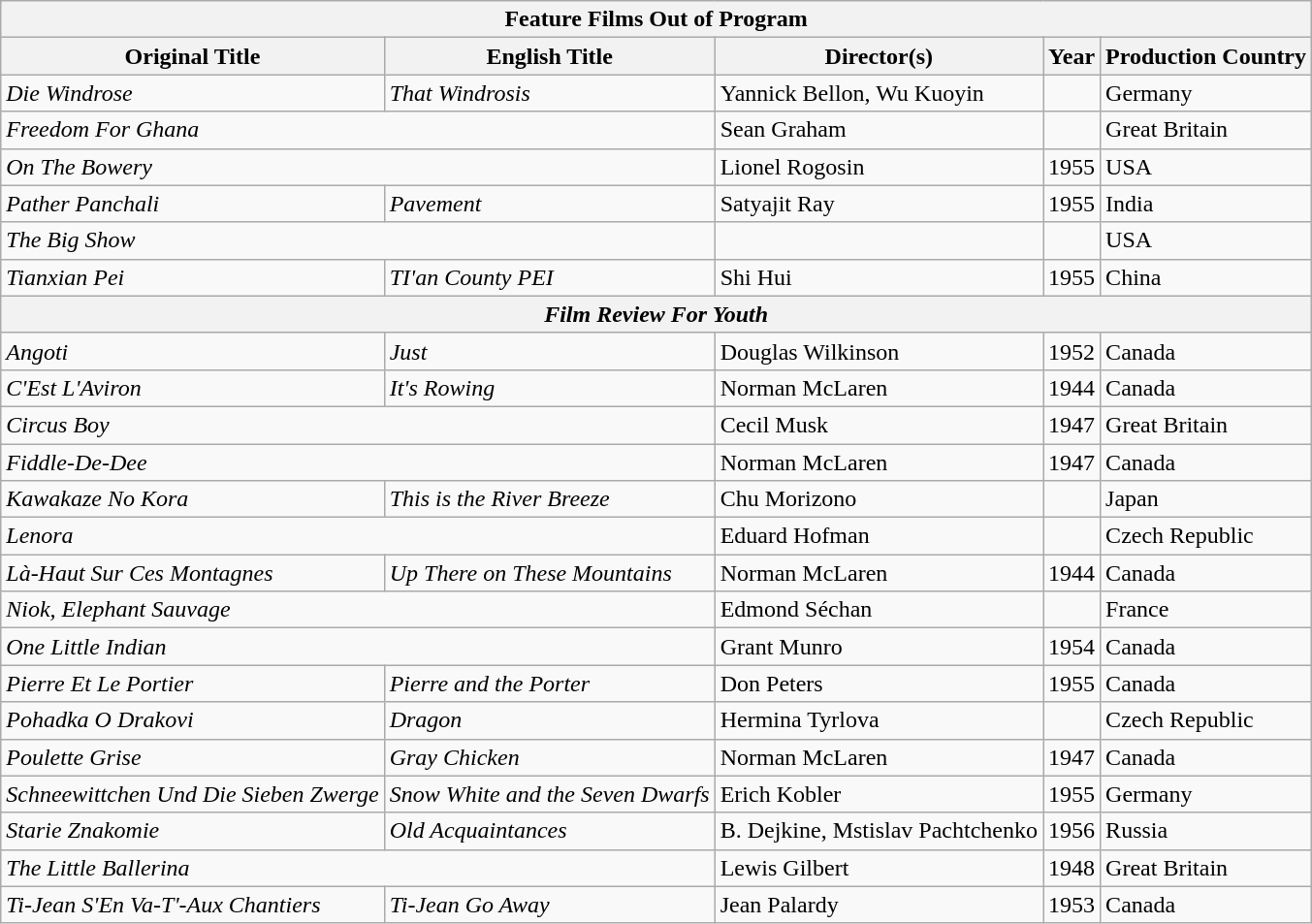<table class="wikitable">
<tr>
<th colspan="5">Feature Films Out of Program</th>
</tr>
<tr>
<th>Original Title</th>
<th>English Title</th>
<th>Director(s)</th>
<th>Year</th>
<th>Production Country</th>
</tr>
<tr>
<td><em>Die Windrose</em></td>
<td><em>That Windrosis</em></td>
<td>Yannick Bellon, Wu Kuoyin</td>
<td></td>
<td>Germany</td>
</tr>
<tr>
<td colspan="2"><em>Freedom For Ghana</em></td>
<td>Sean Graham</td>
<td></td>
<td>Great Britain</td>
</tr>
<tr>
<td colspan="2"><em>On The Bowery</em></td>
<td>Lionel Rogosin</td>
<td>1955</td>
<td>USA</td>
</tr>
<tr>
<td><em>Pather Panchali</em></td>
<td><em>Pavement</em></td>
<td>Satyajit Ray</td>
<td>1955</td>
<td>India</td>
</tr>
<tr>
<td colspan="2"><em>The Big Show</em></td>
<td></td>
<td></td>
<td>USA</td>
</tr>
<tr>
<td><em>Tianxian Pei</em></td>
<td><em>TI'an County PEI</em></td>
<td>Shi Hui</td>
<td>1955</td>
<td>China</td>
</tr>
<tr>
<th colspan="5"><em>Film Review For Youth</em></th>
</tr>
<tr>
<td><em>Angoti</em></td>
<td><em>Just</em></td>
<td>Douglas Wilkinson</td>
<td>1952</td>
<td>Canada</td>
</tr>
<tr>
<td><em>C'Est L'Aviron</em></td>
<td><em>It's Rowing</em></td>
<td>Norman McLaren</td>
<td>1944</td>
<td>Canada</td>
</tr>
<tr>
<td colspan="2"><em>Circus Boy</em></td>
<td>Cecil Musk</td>
<td>1947</td>
<td>Great Britain</td>
</tr>
<tr>
<td colspan="2"><em>Fiddle-De-Dee</em></td>
<td>Norman McLaren</td>
<td>1947</td>
<td>Canada</td>
</tr>
<tr>
<td><em>Kawakaze No Kora</em></td>
<td><em>This is the River Breeze</em></td>
<td>Chu Morizono</td>
<td></td>
<td>Japan</td>
</tr>
<tr>
<td colspan="2"><em>Lenora</em></td>
<td>Eduard Hofman</td>
<td></td>
<td>Czech Republic</td>
</tr>
<tr>
<td><em>Là-Haut Sur Ces Montagnes</em></td>
<td><em>Up There on These Mountains</em></td>
<td>Norman McLaren</td>
<td>1944</td>
<td>Canada</td>
</tr>
<tr>
<td colspan="2"><em>Niok, Elephant Sauvage</em></td>
<td>Edmond Séchan</td>
<td></td>
<td>France</td>
</tr>
<tr>
<td colspan="2"><em>One Little Indian</em></td>
<td>Grant Munro</td>
<td>1954</td>
<td>Canada</td>
</tr>
<tr>
<td><em>Pierre Et Le Portier</em></td>
<td><em>Pierre and the Porter</em></td>
<td>Don Peters</td>
<td>1955</td>
<td>Canada</td>
</tr>
<tr>
<td><em>Pohadka O Drakovi</em></td>
<td><em>Dragon</em></td>
<td>Hermina Tyrlova</td>
<td></td>
<td>Czech Republic</td>
</tr>
<tr>
<td><em>Poulette Grise</em></td>
<td><em>Gray Chicken</em></td>
<td>Norman McLaren</td>
<td>1947</td>
<td>Canada</td>
</tr>
<tr>
<td><em>Schneewittchen Und Die Sieben Zwerge</em></td>
<td><em>Snow White and the Seven Dwarfs</em></td>
<td>Erich Kobler</td>
<td>1955</td>
<td>Germany</td>
</tr>
<tr>
<td><em>Starie Znakomie</em></td>
<td><em>Old Acquaintances</em></td>
<td>B. Dejkine, Mstislav Pachtchenko</td>
<td>1956</td>
<td>Russia</td>
</tr>
<tr>
<td colspan="2"><em>The Little Ballerina</em></td>
<td>Lewis Gilbert</td>
<td>1948</td>
<td>Great Britain</td>
</tr>
<tr>
<td><em>Ti-Jean S'En Va-T'-Aux Chantiers</em></td>
<td><em>Ti-Jean Go Away</em></td>
<td>Jean Palardy</td>
<td>1953</td>
<td>Canada</td>
</tr>
</table>
